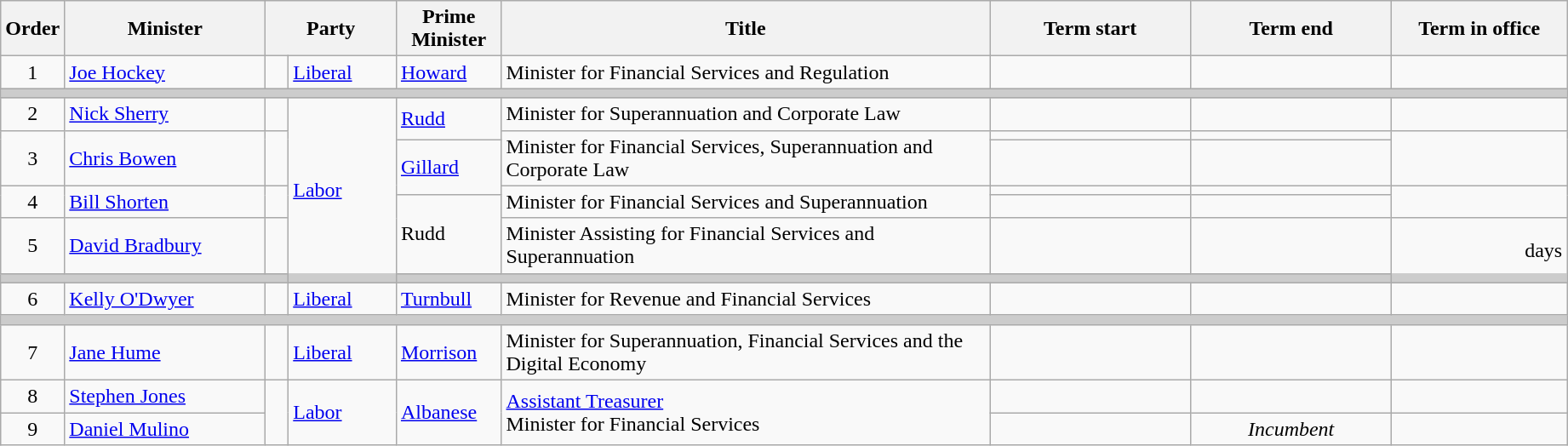<table class="wikitable">
<tr>
<th width=5>Order</th>
<th width=150>Minister</th>
<th width=95 colspan="2">Party</th>
<th width=75>Prime Minister</th>
<th width=375>Title</th>
<th width=150>Term start</th>
<th width=150>Term end</th>
<th width=130>Term in office</th>
</tr>
<tr>
<td align=center>1</td>
<td><a href='#'>Joe Hockey</a></td>
<td></td>
<td><a href='#'>Liberal</a></td>
<td><a href='#'>Howard</a></td>
<td>Minister for Financial Services and Regulation</td>
<td align=center></td>
<td align=center></td>
<td align=right><strong></strong></td>
</tr>
<tr>
<th colspan=9 style="background: #cccccc;"></th>
</tr>
<tr>
<td align=center>2</td>
<td><a href='#'>Nick Sherry</a></td>
<td> </td>
<td rowspan=7><a href='#'>Labor</a></td>
<td rowspan=2><a href='#'>Rudd</a></td>
<td>Minister for Superannuation and Corporate Law</td>
<td align=center></td>
<td align=center></td>
<td align=right></td>
</tr>
<tr>
<td rowspan=2 align=center>3</td>
<td rowspan=2><a href='#'>Chris Bowen</a></td>
<td rowspan=2 > </td>
<td rowspan=2>Minister for Financial Services, Superannuation and Corporate Law</td>
<td align=center></td>
<td align=center></td>
<td rowspan=2 align=right></td>
</tr>
<tr>
<td rowspan=2><a href='#'>Gillard</a></td>
<td align=center></td>
<td align=center></td>
</tr>
<tr>
<td rowspan=2 align=center>4</td>
<td rowspan=2><a href='#'>Bill Shorten</a></td>
<td rowspan=2 > </td>
<td rowspan=2>Minister for Financial Services and Superannuation</td>
<td align=center></td>
<td align=center></td>
<td rowspan=2 align=right></td>
</tr>
<tr>
<td rowspan=2>Rudd</td>
<td align=center></td>
<td align=center></td>
</tr>
<tr>
<td align=center>5</td>
<td><a href='#'>David Bradbury</a></td>
<td> </td>
<td>Minister Assisting for Financial Services and Superannuation</td>
<td align=center></td>
<td align=center></td>
<td rowspan=2 align=right> days</td>
</tr>
<tr>
<th colspan=9 style="background: #cccccc;"></th>
</tr>
<tr>
<td align=center>6</td>
<td><a href='#'>Kelly O'Dwyer</a></td>
<td></td>
<td><a href='#'>Liberal</a></td>
<td><a href='#'>Turnbull</a></td>
<td>Minister for Revenue and Financial Services</td>
<td align=center></td>
<td align=center></td>
<td align=right></td>
</tr>
<tr>
<th colspan=9 style="background: #cccccc;"></th>
</tr>
<tr>
<td align=center>7</td>
<td><a href='#'>Jane Hume</a></td>
<td></td>
<td><a href='#'>Liberal</a></td>
<td><a href='#'>Morrison</a></td>
<td>Minister for Superannuation, Financial Services and the Digital Economy</td>
<td align=center></td>
<td align=center></td>
<td align=right></td>
</tr>
<tr>
<td align=center>8</td>
<td><a href='#'>Stephen Jones</a></td>
<td rowspan=2 ></td>
<td rowspan=2><a href='#'>Labor</a></td>
<td rowspan=2><a href='#'>Albanese</a></td>
<td rowspan=2><a href='#'>Assistant Treasurer</a><br>Minister for Financial Services</td>
<td align=center></td>
<td align=center></td>
<td align=right></td>
</tr>
<tr>
<td align=center>9</td>
<td><a href='#'>Daniel Mulino</a></td>
<td align=center></td>
<td align=center><em>Incumbent</em></td>
<td align=right></td>
</tr>
</table>
